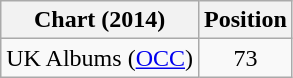<table class="wikitable">
<tr>
<th>Chart (2014)</th>
<th>Position</th>
</tr>
<tr>
<td>UK Albums (<a href='#'>OCC</a>)</td>
<td style="text-align:center;">73</td>
</tr>
</table>
